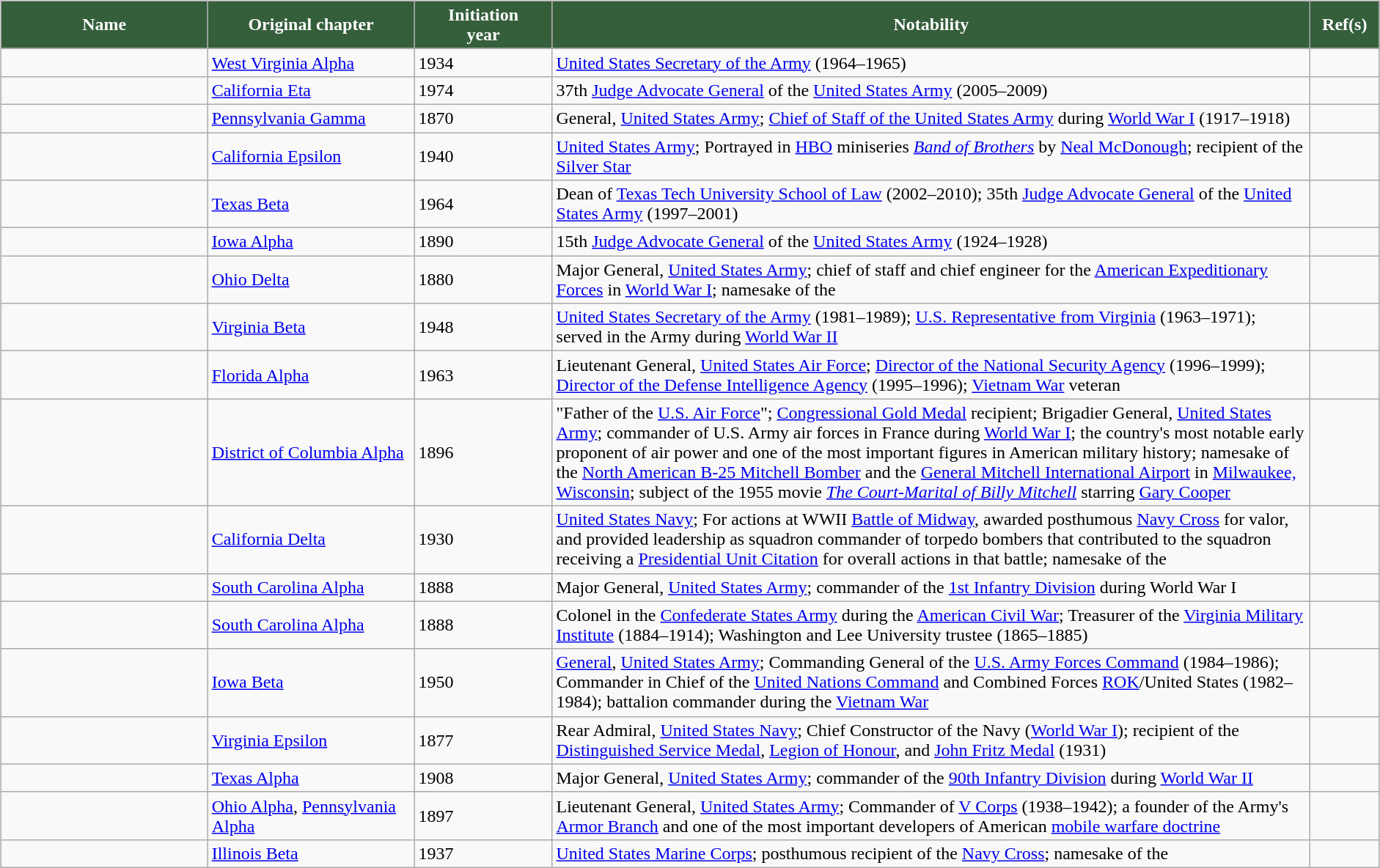<table width="100%">
<tr valign="top">
<td width="100%"><br><table class="wikitable sortable" border="1" width="100%">
<tr>
<th width="15%" style="background:#355E3B; color:white">Name</th>
<th width="15%" style="background:#355E3B; color:white">Original chapter</th>
<th width="10%" style="background:#355E3B; color:white">Initiation<br>year</th>
<th width="55%" class="unsortable" style="background:#355E3B; color:white">Notability</th>
<th width="5%" class="unsortable" style="background:#355E3B; color:white">Ref(s)</th>
</tr>
<tr>
<td></td>
<td><a href='#'>West Virginia Alpha</a></td>
<td>1934</td>
<td><a href='#'>United States Secretary of the Army</a> (1964–1965)</td>
<td></td>
</tr>
<tr>
<td></td>
<td><a href='#'>California Eta</a></td>
<td>1974</td>
<td>37th <a href='#'>Judge Advocate General</a> of the <a href='#'>United States Army</a> (2005–2009)</td>
<td></td>
</tr>
<tr>
<td></td>
<td><a href='#'>Pennsylvania Gamma</a></td>
<td>1870</td>
<td>General, <a href='#'>United States Army</a>; <a href='#'>Chief of Staff of the United States Army</a> during <a href='#'>World War I</a> (1917–1918)</td>
<td></td>
</tr>
<tr>
<td></td>
<td><a href='#'>California Epsilon</a></td>
<td>1940</td>
<td><a href='#'>United States Army</a>; Portrayed in <a href='#'>HBO</a> miniseries <em><a href='#'>Band of Brothers</a></em> by <a href='#'>Neal McDonough</a>; recipient of the <a href='#'>Silver Star</a></td>
<td></td>
</tr>
<tr>
<td></td>
<td><a href='#'>Texas Beta</a></td>
<td>1964</td>
<td>Dean of <a href='#'>Texas Tech University School of Law</a> (2002–2010); 35th <a href='#'>Judge Advocate General</a> of the <a href='#'>United States Army</a> (1997–2001)</td>
<td></td>
</tr>
<tr>
<td></td>
<td><a href='#'>Iowa Alpha</a></td>
<td>1890</td>
<td>15th <a href='#'>Judge Advocate General</a> of the <a href='#'>United States Army</a> (1924–1928)</td>
<td></td>
</tr>
<tr>
<td></td>
<td><a href='#'>Ohio Delta</a></td>
<td>1880</td>
<td>Major General, <a href='#'>United States Army</a>; chief of staff and chief engineer for the <a href='#'>American Expeditionary Forces</a> in <a href='#'>World War I</a>; namesake of the </td>
<td></td>
</tr>
<tr>
<td></td>
<td><a href='#'>Virginia Beta</a></td>
<td>1948</td>
<td><a href='#'>United States Secretary of the Army</a> (1981–1989); <a href='#'>U.S. Representative from Virginia</a> (1963–1971); served in the Army during <a href='#'>World War II</a></td>
<td></td>
</tr>
<tr>
<td></td>
<td><a href='#'>Florida Alpha</a></td>
<td>1963</td>
<td>Lieutenant General, <a href='#'>United States Air Force</a>; <a href='#'>Director of the National Security Agency</a> (1996–1999); <a href='#'>Director of the Defense Intelligence Agency</a> (1995–1996); <a href='#'>Vietnam War</a> veteran</td>
<td></td>
</tr>
<tr>
<td></td>
<td><a href='#'>District of Columbia Alpha</a></td>
<td>1896</td>
<td>"Father of the <a href='#'>U.S. Air Force</a>"; <a href='#'>Congressional Gold Medal</a> recipient; Brigadier General, <a href='#'>United States Army</a>; commander of U.S. Army air forces in France during <a href='#'>World War I</a>; the country's most notable early proponent of air power and one of the most important figures in American military history; namesake of the <a href='#'>North American B-25 Mitchell Bomber</a> and the <a href='#'>General Mitchell International Airport</a> in <a href='#'>Milwaukee, Wisconsin</a>; subject of the 1955 movie <a href='#'><em>The Court-Marital of Billy Mitchell</em></a> starring <a href='#'>Gary Cooper</a></td>
<td></td>
</tr>
<tr>
<td></td>
<td><a href='#'>California Delta</a></td>
<td>1930</td>
<td><a href='#'>United States Navy</a>; For actions at WWII <a href='#'>Battle of Midway</a>, awarded posthumous <a href='#'>Navy Cross</a> for valor, and provided leadership as squadron commander of torpedo bombers that contributed to the squadron receiving a <a href='#'>Presidential Unit Citation</a> for overall actions in that battle; namesake of the </td>
<td></td>
</tr>
<tr>
<td></td>
<td><a href='#'>South Carolina Alpha</a></td>
<td>1888</td>
<td>Major General, <a href='#'>United States Army</a>; commander of the <a href='#'>1st Infantry Division</a> during World War I</td>
<td></td>
</tr>
<tr>
<td></td>
<td><a href='#'>South Carolina Alpha</a></td>
<td>1888</td>
<td>Colonel in the <a href='#'>Confederate States Army</a> during the <a href='#'>American Civil War</a>; Treasurer of the <a href='#'>Virginia Military Institute</a> (1884–1914); Washington and Lee University trustee (1865–1885)</td>
<td></td>
</tr>
<tr>
<td></td>
<td><a href='#'>Iowa Beta</a></td>
<td>1950</td>
<td><a href='#'>General</a>, <a href='#'>United States Army</a>; Commanding General of the <a href='#'>U.S. Army Forces Command</a> (1984–1986); Commander in Chief of the <a href='#'>United Nations Command</a> and Combined Forces <a href='#'>ROK</a>/United States (1982–1984); battalion commander during the <a href='#'>Vietnam War</a></td>
<td></td>
</tr>
<tr>
<td></td>
<td><a href='#'>Virginia Epsilon</a></td>
<td>1877</td>
<td>Rear Admiral, <a href='#'>United States Navy</a>; Chief Constructor of the Navy (<a href='#'>World War I</a>); recipient of the <a href='#'>Distinguished Service Medal</a>, <a href='#'>Legion of Honour</a>, and <a href='#'>John Fritz Medal</a> (1931)</td>
<td></td>
</tr>
<tr>
<td></td>
<td><a href='#'>Texas Alpha</a></td>
<td>1908</td>
<td>Major General, <a href='#'>United States Army</a>; commander of the <a href='#'>90th Infantry Division</a> during <a href='#'>World War II</a></td>
<td></td>
</tr>
<tr>
<td></td>
<td><a href='#'>Ohio Alpha</a>, <a href='#'>Pennsylvania Alpha</a></td>
<td>1897</td>
<td>Lieutenant General, <a href='#'>United States Army</a>; Commander of <a href='#'>V Corps</a> (1938–1942); a founder of the Army's <a href='#'>Armor Branch</a> and one of the most important developers of American <a href='#'>mobile warfare doctrine</a></td>
<td></td>
</tr>
<tr>
<td></td>
<td><a href='#'>Illinois Beta</a></td>
<td>1937</td>
<td><a href='#'>United States Marine Corps</a>; posthumous recipient of the <a href='#'>Navy Cross</a>; namesake of the </td>
<td></td>
</tr>
</table>
</td>
<td><br>


</td>
</tr>
</table>
